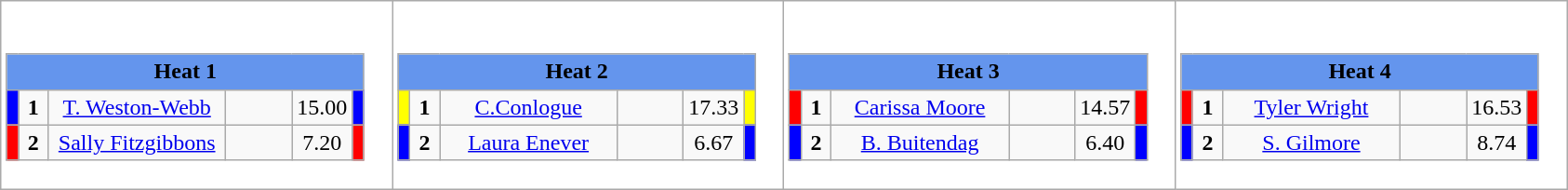<table class="wikitable" style="background:#fff;">
<tr>
<td><div><br><table class="wikitable">
<tr>
<td colspan="6"  style="text-align:center; background:#6495ed;"><strong>Heat 1</strong></td>
</tr>
<tr>
<td style="width:01px; background: #00f;"></td>
<td style="width:14px; text-align:center;"><strong>1</strong></td>
<td style="width:120px; text-align:center;"><a href='#'>T. Weston-Webb</a></td>
<td style="width:40px; text-align:center;"></td>
<td style="width:20px; text-align:center;">15.00</td>
<td style="width:01px; background: #00f;"></td>
</tr>
<tr>
<td style="width:01px; background: #f00;"></td>
<td style="width:14px; text-align:center;"><strong>2</strong></td>
<td style="width:120px; text-align:center;"><a href='#'>Sally Fitzgibbons</a></td>
<td style="width:40px; text-align:center;"></td>
<td style="width:20px; text-align:center;">7.20</td>
<td style="width:01px; background: #f00;"></td>
</tr>
</table>
</div></td>
<td><div><br><table class="wikitable">
<tr>
<td colspan="6"  style="text-align:center; background:#6495ed;"><strong>Heat 2</strong></td>
</tr>
<tr>
<td style="width:01px; background: #ff0;"></td>
<td style="width:14px; text-align:center;"><strong>1</strong></td>
<td style="width:120px; text-align:center;"><a href='#'>C.Conlogue</a></td>
<td style="width:40px; text-align:center;"></td>
<td style="width:20px; text-align:center;">17.33</td>
<td style="width:01px; background: #ff0;"></td>
</tr>
<tr>
<td style="width:01px; background: #00f;"></td>
<td style="width:14px; text-align:center;"><strong>2</strong></td>
<td style="width:120px; text-align:center;"><a href='#'>Laura Enever</a></td>
<td style="width:40px; text-align:center;"></td>
<td style="width:20px; text-align:center;">6.67</td>
<td style="width:01px; background: #00f;"></td>
</tr>
</table>
</div></td>
<td><div><br><table class="wikitable">
<tr>
<td colspan="6"  style="text-align:center; background:#6495ed;"><strong>Heat 3</strong></td>
</tr>
<tr>
<td style="width:01px; background: #f00;"></td>
<td style="width:14px; text-align:center;"><strong>1</strong></td>
<td style="width:120px; text-align:center;"><a href='#'>Carissa Moore</a></td>
<td style="width:40px; text-align:center;"></td>
<td style="width:20px; text-align:center;">14.57</td>
<td style="width:01px; background: #f00;"></td>
</tr>
<tr>
<td style="width:01px; background: #00f;"></td>
<td style="width:14px; text-align:center;"><strong>2</strong></td>
<td style="width:120px; text-align:center;"><a href='#'>B. Buitendag</a></td>
<td style="width:40px; text-align:center;"></td>
<td style="width:20px; text-align:center;">6.40</td>
<td style="width:01px; background: #00f;"></td>
</tr>
</table>
</div></td>
<td><div><br><table class="wikitable">
<tr>
<td colspan="6"  style="text-align:center; background:#6495ed;"><strong>Heat 4</strong></td>
</tr>
<tr>
<td style="width:01px; background: #f00;"></td>
<td style="width:14px; text-align:center;"><strong>1</strong></td>
<td style="width:120px; text-align:center;"><a href='#'>Tyler Wright</a></td>
<td style="width:40px; text-align:center;"></td>
<td style="width:20px; text-align:center;">16.53</td>
<td style="width:01px; background: #f00;"></td>
</tr>
<tr>
<td style="width:01px; background: #00f;"></td>
<td style="width:14px; text-align:center;"><strong>2</strong></td>
<td style="width:120px; text-align:center;"><a href='#'>S. Gilmore</a></td>
<td style="width:40px; text-align:center;"></td>
<td style="width:20px; text-align:center;">8.74</td>
<td style="width:01px; background: #00f;"></td>
</tr>
</table>
</div></td>
</tr>
</table>
